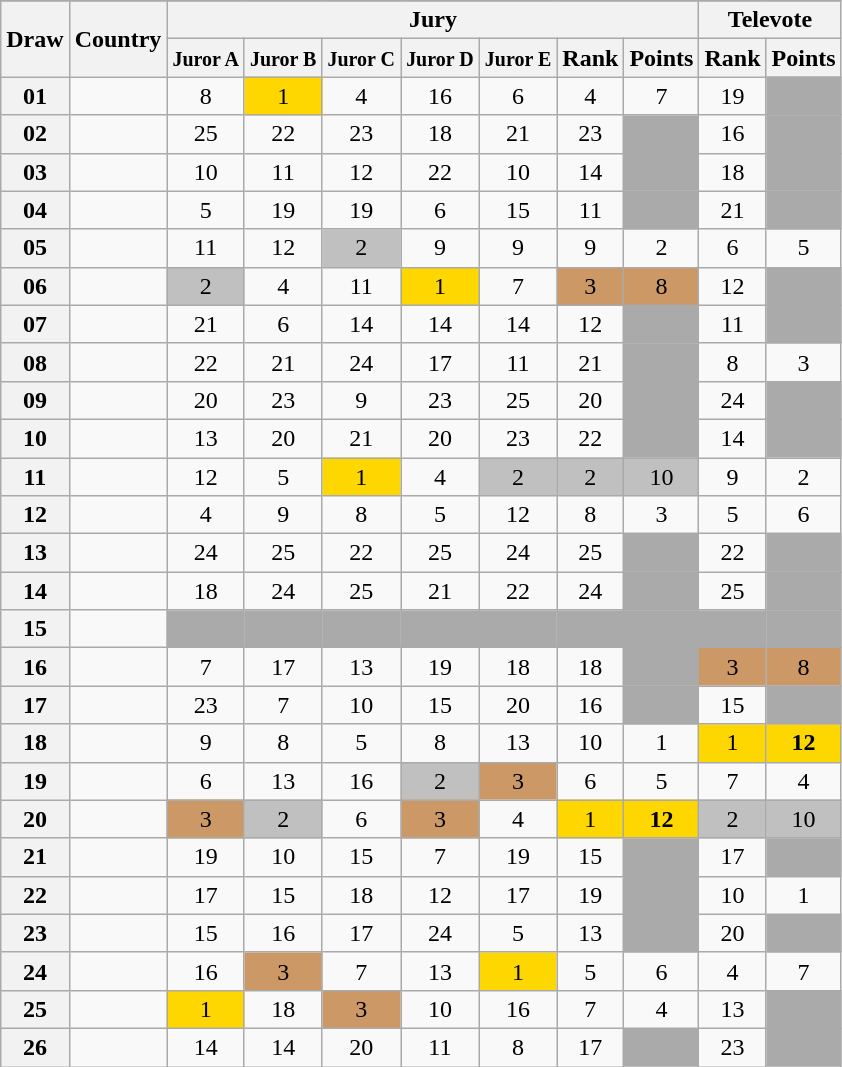<table class="sortable wikitable collapsible plainrowheaders" style="text-align:center;">
<tr>
</tr>
<tr>
<th scope="col" rowspan="2">Draw</th>
<th scope="col" rowspan="2">Country</th>
<th scope="col" colspan="7">Jury</th>
<th scope="col" colspan="2">Televote</th>
</tr>
<tr>
<th scope="col"><small>Juror A</small></th>
<th scope="col"><small>Juror B</small></th>
<th scope="col"><small>Juror C</small></th>
<th scope="col"><small>Juror D</small></th>
<th scope="col"><small>Juror E</small></th>
<th scope="col">Rank</th>
<th scope="col">Points</th>
<th scope="col">Rank</th>
<th scope="col">Points</th>
</tr>
<tr>
<th scope="row" style="text-align:center;">01</th>
<td style="text-align:left;"></td>
<td>8</td>
<td style="background:gold;">1</td>
<td>4</td>
<td>16</td>
<td>6</td>
<td>4</td>
<td>7</td>
<td>19</td>
<td style="background:#AAAAAA;"></td>
</tr>
<tr>
<th scope="row" style="text-align:center;">02</th>
<td style="text-align:left;"></td>
<td>25</td>
<td>22</td>
<td>23</td>
<td>18</td>
<td>21</td>
<td>23</td>
<td style="background:#AAAAAA;"></td>
<td>16</td>
<td style="background:#AAAAAA;"></td>
</tr>
<tr>
<th scope="row" style="text-align:center;">03</th>
<td style="text-align:left;"></td>
<td>10</td>
<td>11</td>
<td>12</td>
<td>22</td>
<td>10</td>
<td>14</td>
<td style="background:#AAAAAA;"></td>
<td>18</td>
<td style="background:#AAAAAA;"></td>
</tr>
<tr>
<th scope="row" style="text-align:center;">04</th>
<td style="text-align:left;"></td>
<td>5</td>
<td>19</td>
<td>19</td>
<td>6</td>
<td>15</td>
<td>11</td>
<td style="background:#AAAAAA;"></td>
<td>21</td>
<td style="background:#AAAAAA;"></td>
</tr>
<tr>
<th scope="row" style="text-align:center;">05</th>
<td style="text-align:left;"></td>
<td>11</td>
<td>12</td>
<td style="background:silver;">2</td>
<td>9</td>
<td>9</td>
<td>9</td>
<td>2</td>
<td>6</td>
<td>5</td>
</tr>
<tr>
<th scope="row" style="text-align:center;">06</th>
<td style="text-align:left;"></td>
<td style="background:silver;">2</td>
<td>4</td>
<td>11</td>
<td style="background:gold;">1</td>
<td>7</td>
<td style="background:#CC9966;">3</td>
<td style="background:#CC9966;">8</td>
<td>12</td>
<td style="background:#AAAAAA;"></td>
</tr>
<tr>
<th scope="row" style="text-align:center;">07</th>
<td style="text-align:left;"></td>
<td>21</td>
<td>6</td>
<td>14</td>
<td>14</td>
<td>14</td>
<td>12</td>
<td style="background:#AAAAAA;"></td>
<td>11</td>
<td style="background:#AAAAAA;"></td>
</tr>
<tr>
<th scope="row" style="text-align:center;">08</th>
<td style="text-align:left;"></td>
<td>22</td>
<td>21</td>
<td>24</td>
<td>17</td>
<td>11</td>
<td>21</td>
<td style="background:#AAAAAA;"></td>
<td>8</td>
<td>3</td>
</tr>
<tr>
<th scope="row" style="text-align:center;">09</th>
<td style="text-align:left;"></td>
<td>20</td>
<td>23</td>
<td>9</td>
<td>23</td>
<td>25</td>
<td>20</td>
<td style="background:#AAAAAA;"></td>
<td>24</td>
<td style="background:#AAAAAA;"></td>
</tr>
<tr>
<th scope="row" style="text-align:center;">10</th>
<td style="text-align:left;"></td>
<td>13</td>
<td>20</td>
<td>21</td>
<td>20</td>
<td>23</td>
<td>22</td>
<td style="background:#AAAAAA;"></td>
<td>14</td>
<td style="background:#AAAAAA;"></td>
</tr>
<tr>
<th scope="row" style="text-align:center;">11</th>
<td style="text-align:left;"></td>
<td>12</td>
<td>5</td>
<td style="background:gold;">1</td>
<td>4</td>
<td style="background:silver;">2</td>
<td style="background:silver;">2</td>
<td style="background:silver;">10</td>
<td>9</td>
<td>2</td>
</tr>
<tr>
<th scope="row" style="text-align:center;">12</th>
<td style="text-align:left;"></td>
<td>4</td>
<td>9</td>
<td>8</td>
<td>5</td>
<td>12</td>
<td>8</td>
<td>3</td>
<td>5</td>
<td>6</td>
</tr>
<tr>
<th scope="row" style="text-align:center;">13</th>
<td style="text-align:left;"></td>
<td>24</td>
<td>25</td>
<td>22</td>
<td>25</td>
<td>24</td>
<td>25</td>
<td style="background:#AAAAAA;"></td>
<td>22</td>
<td style="background:#AAAAAA;"></td>
</tr>
<tr>
<th scope="row" style="text-align:center;">14</th>
<td style="text-align:left;"></td>
<td>18</td>
<td>24</td>
<td>25</td>
<td>21</td>
<td>22</td>
<td>24</td>
<td style="background:#AAAAAA;"></td>
<td>25</td>
<td style="background:#AAAAAA;"></td>
</tr>
<tr class="sortbottom">
<th scope="row" style="text-align:center;">15</th>
<td style="text-align:left;"></td>
<td style="background:#AAAAAA;"></td>
<td style="background:#AAAAAA;"></td>
<td style="background:#AAAAAA;"></td>
<td style="background:#AAAAAA;"></td>
<td style="background:#AAAAAA;"></td>
<td style="background:#AAAAAA;"></td>
<td style="background:#AAAAAA;"></td>
<td style="background:#AAAAAA;"></td>
<td style="background:#AAAAAA;"></td>
</tr>
<tr>
<th scope="row" style="text-align:center;">16</th>
<td style="text-align:left;"></td>
<td>7</td>
<td>17</td>
<td>13</td>
<td>19</td>
<td>18</td>
<td>18</td>
<td style="background:#AAAAAA;"></td>
<td style="background:#CC9966;">3</td>
<td style="background:#CC9966;">8</td>
</tr>
<tr>
<th scope="row" style="text-align:center;">17</th>
<td style="text-align:left;"></td>
<td>23</td>
<td>7</td>
<td>10</td>
<td>15</td>
<td>20</td>
<td>16</td>
<td style="background:#AAAAAA;"></td>
<td>15</td>
<td style="background:#AAAAAA;"></td>
</tr>
<tr>
<th scope="row" style="text-align:center;">18</th>
<td style="text-align:left;"></td>
<td>9</td>
<td>8</td>
<td>5</td>
<td>8</td>
<td>13</td>
<td>10</td>
<td>1</td>
<td style="background:gold;">1</td>
<td style="background:gold;"><strong>12</strong></td>
</tr>
<tr>
<th scope="row" style="text-align:center;">19</th>
<td style="text-align:left;"></td>
<td>6</td>
<td>13</td>
<td>16</td>
<td style="background:silver;">2</td>
<td style="background:#CC9966;">3</td>
<td>6</td>
<td>5</td>
<td>7</td>
<td>4</td>
</tr>
<tr>
<th scope="row" style="text-align:center;">20</th>
<td style="text-align:left;"></td>
<td style="background:#CC9966;">3</td>
<td style="background:silver;">2</td>
<td>6</td>
<td style="background:#CC9966;">3</td>
<td>4</td>
<td style="background:gold;">1</td>
<td style="background:gold;"><strong>12</strong></td>
<td style="background:silver;">2</td>
<td style="background:silver;">10</td>
</tr>
<tr>
<th scope="row" style="text-align:center;">21</th>
<td style="text-align:left;"></td>
<td>19</td>
<td>10</td>
<td>15</td>
<td>7</td>
<td>19</td>
<td>15</td>
<td style="background:#AAAAAA;"></td>
<td>17</td>
<td style="background:#AAAAAA;"></td>
</tr>
<tr>
<th scope="row" style="text-align:center;">22</th>
<td style="text-align:left;"></td>
<td>17</td>
<td>15</td>
<td>18</td>
<td>12</td>
<td>17</td>
<td>19</td>
<td style="background:#AAAAAA;"></td>
<td>10</td>
<td>1</td>
</tr>
<tr>
<th scope="row" style="text-align:center;">23</th>
<td style="text-align:left;"></td>
<td>15</td>
<td>16</td>
<td>17</td>
<td>24</td>
<td>5</td>
<td>13</td>
<td style="background:#AAAAAA;"></td>
<td>20</td>
<td style="background:#AAAAAA;"></td>
</tr>
<tr>
<th scope="row" style="text-align:center;">24</th>
<td style="text-align:left;"></td>
<td>16</td>
<td style="background:#CC9966;">3</td>
<td>7</td>
<td>13</td>
<td style="background:gold;">1</td>
<td>5</td>
<td>6</td>
<td>4</td>
<td>7</td>
</tr>
<tr>
<th scope="row" style="text-align:center;">25</th>
<td style="text-align:left;"></td>
<td style="background:gold;">1</td>
<td>18</td>
<td style="background:#CC9966;">3</td>
<td>10</td>
<td>16</td>
<td>7</td>
<td>4</td>
<td>13</td>
<td style="background:#AAAAAA;"></td>
</tr>
<tr>
<th scope="row" style="text-align:center;">26</th>
<td style="text-align:left;"></td>
<td>14</td>
<td>14</td>
<td>20</td>
<td>11</td>
<td>8</td>
<td>17</td>
<td style="background:#AAAAAA;"></td>
<td>23</td>
<td style="background:#AAAAAA;"></td>
</tr>
</table>
